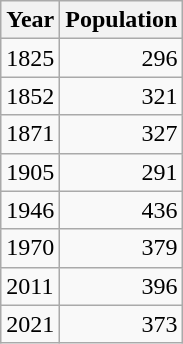<table class="wikitable sortable">
<tr>
<th>Year</th>
<th>Population</th>
</tr>
<tr>
<td>1825</td>
<td style="text-align:right;">296</td>
</tr>
<tr>
<td>1852</td>
<td style="text-align:right;">321</td>
</tr>
<tr>
<td>1871</td>
<td style="text-align:right;">327</td>
</tr>
<tr>
<td>1905</td>
<td style="text-align:right;">291</td>
</tr>
<tr>
<td>1946</td>
<td style="text-align:right;">436</td>
</tr>
<tr>
<td>1970</td>
<td style="text-align:right;">379</td>
</tr>
<tr>
<td>2011</td>
<td style="text-align:right;">396</td>
</tr>
<tr>
<td>2021</td>
<td style="text-align:right;">373</td>
</tr>
</table>
